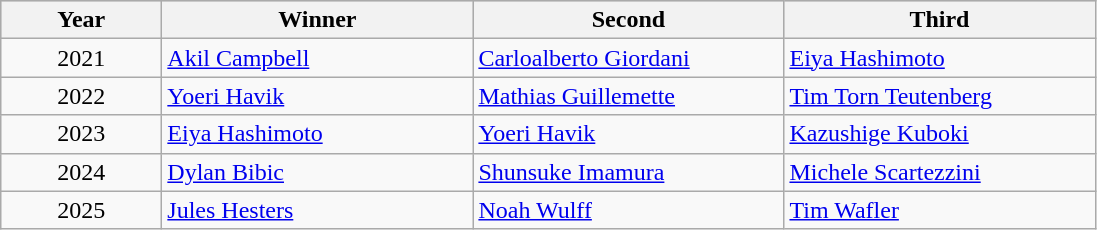<table class="wikitable alternance sortable">
<tr bgcolor="#CCCCCC">
<th width="100">Year</th>
<th width="200">Winner</th>
<th width="200">Second</th>
<th width="200">Third</th>
</tr>
<tr>
<td align="center">2021</td>
<td> <a href='#'>Akil Campbell</a></td>
<td> <a href='#'>Carloalberto Giordani</a></td>
<td> <a href='#'>Eiya Hashimoto</a></td>
</tr>
<tr>
<td align="center">2022</td>
<td> <a href='#'>Yoeri Havik</a></td>
<td> <a href='#'>Mathias Guillemette</a></td>
<td> <a href='#'>Tim Torn Teutenberg</a></td>
</tr>
<tr>
<td align="center">2023</td>
<td> <a href='#'>Eiya Hashimoto</a></td>
<td> <a href='#'>Yoeri Havik</a></td>
<td> <a href='#'>Kazushige Kuboki</a></td>
</tr>
<tr>
<td align="center">2024</td>
<td> <a href='#'>Dylan Bibic</a></td>
<td> <a href='#'>Shunsuke Imamura</a></td>
<td> <a href='#'>Michele Scartezzini</a></td>
</tr>
<tr>
<td align="center">2025</td>
<td> <a href='#'>Jules Hesters</a></td>
<td> <a href='#'>Noah Wulff</a></td>
<td> <a href='#'>Tim Wafler</a></td>
</tr>
</table>
